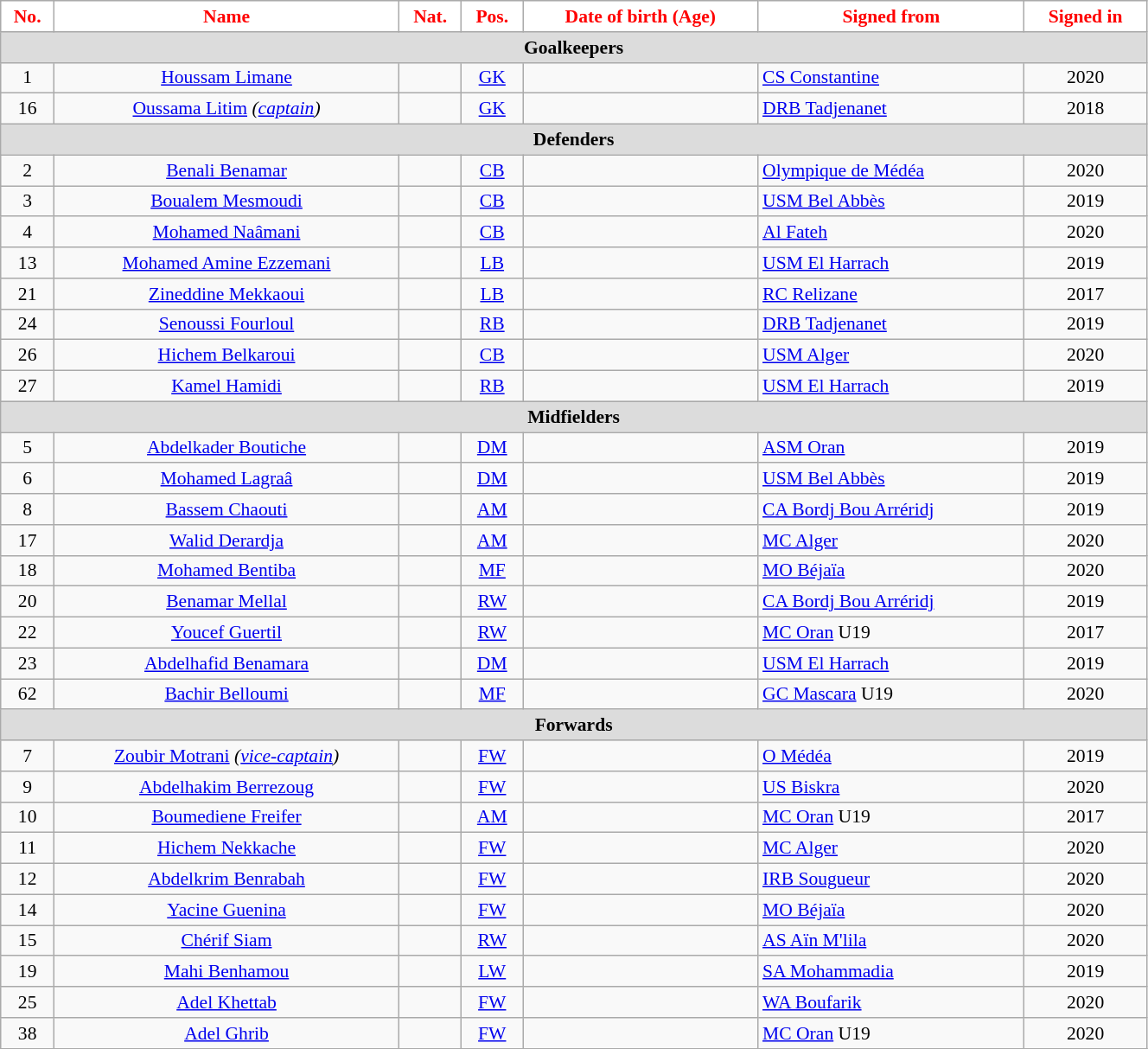<table class="wikitable" style="text-align:center; font-size:90%; width:70%">
<tr>
<th style="background:white; color:red; text-align:center;">No.</th>
<th style="background:white; color:red; text-align:center;">Name</th>
<th style="background:white; color:red; text-align:center;">Nat.</th>
<th style="background:white; color:red; text-align:center;">Pos.</th>
<th style="background:white; color:red; text-align:center;">Date of birth (Age)</th>
<th style="background:white; color:red; text-align:center;">Signed from</th>
<th style="background:white; color:red; text-align:center;">Signed in</th>
</tr>
<tr>
<th colspan=10 style="background:#DCDCDC; text-align:center;">Goalkeepers</th>
</tr>
<tr>
<td>1</td>
<td><a href='#'>Houssam Limane</a></td>
<td></td>
<td><a href='#'>GK</a></td>
<td></td>
<td style="text-align:left"> <a href='#'>CS Constantine</a></td>
<td>2020</td>
</tr>
<tr>
<td>16</td>
<td><a href='#'>Oussama Litim</a> <em>(<a href='#'>captain</a>)</em></td>
<td></td>
<td><a href='#'>GK</a></td>
<td></td>
<td style="text-align:left"> <a href='#'>DRB Tadjenanet</a></td>
<td>2018</td>
</tr>
<tr>
<th colspan=10 style="background:#DCDCDC; text-align:center;">Defenders</th>
</tr>
<tr>
<td>2</td>
<td><a href='#'>Benali Benamar</a></td>
<td></td>
<td><a href='#'>CB</a></td>
<td></td>
<td style="text-align:left"> <a href='#'>Olympique de Médéa</a></td>
<td>2020</td>
</tr>
<tr>
<td>3</td>
<td><a href='#'>Boualem Mesmoudi</a></td>
<td></td>
<td><a href='#'>CB</a></td>
<td></td>
<td style="text-align:left"> <a href='#'>USM Bel Abbès</a></td>
<td>2019</td>
</tr>
<tr>
<td>4</td>
<td><a href='#'>Mohamed Naâmani</a></td>
<td></td>
<td><a href='#'>CB</a></td>
<td></td>
<td style="text-align:left"> <a href='#'>Al Fateh</a></td>
<td>2020</td>
</tr>
<tr>
<td>13</td>
<td><a href='#'>Mohamed Amine Ezzemani</a></td>
<td></td>
<td><a href='#'>LB</a></td>
<td></td>
<td style="text-align:left"> <a href='#'>USM El Harrach</a></td>
<td>2019</td>
</tr>
<tr>
<td>21</td>
<td><a href='#'>Zineddine Mekkaoui</a></td>
<td></td>
<td><a href='#'>LB</a></td>
<td></td>
<td style="text-align:left"> <a href='#'>RC Relizane</a></td>
<td>2017</td>
</tr>
<tr>
<td>24</td>
<td><a href='#'>Senoussi Fourloul</a></td>
<td></td>
<td><a href='#'>RB</a></td>
<td></td>
<td style="text-align:left"> <a href='#'>DRB Tadjenanet</a></td>
<td>2019</td>
</tr>
<tr>
<td>26</td>
<td><a href='#'>Hichem Belkaroui</a></td>
<td></td>
<td><a href='#'>CB</a></td>
<td></td>
<td style="text-align:left"> <a href='#'>USM Alger</a></td>
<td>2020</td>
</tr>
<tr>
<td>27</td>
<td><a href='#'>Kamel Hamidi</a></td>
<td></td>
<td><a href='#'>RB</a></td>
<td></td>
<td style="text-align:left"> <a href='#'>USM El Harrach</a></td>
<td>2019</td>
</tr>
<tr>
<th colspan=10 style="background:#DCDCDC; text-align:center;">Midfielders</th>
</tr>
<tr>
<td>5</td>
<td><a href='#'>Abdelkader Boutiche</a></td>
<td></td>
<td><a href='#'>DM</a></td>
<td></td>
<td style="text-align:left"> <a href='#'>ASM Oran</a></td>
<td>2019</td>
</tr>
<tr>
<td>6</td>
<td><a href='#'>Mohamed Lagraâ</a></td>
<td></td>
<td><a href='#'>DM</a></td>
<td></td>
<td style="text-align:left"> <a href='#'>USM Bel Abbès</a></td>
<td>2019</td>
</tr>
<tr>
<td>8</td>
<td><a href='#'>Bassem Chaouti</a></td>
<td></td>
<td><a href='#'>AM</a></td>
<td></td>
<td style="text-align:left"> <a href='#'>CA Bordj Bou Arréridj</a></td>
<td>2019</td>
</tr>
<tr>
<td>17</td>
<td><a href='#'>Walid Derardja</a></td>
<td></td>
<td><a href='#'>AM</a></td>
<td></td>
<td style="text-align:left"> <a href='#'>MC Alger</a></td>
<td>2020</td>
</tr>
<tr>
<td>18</td>
<td><a href='#'>Mohamed Bentiba</a></td>
<td></td>
<td><a href='#'>MF</a></td>
<td></td>
<td style="text-align:left"> <a href='#'>MO Béjaïa</a></td>
<td>2020</td>
</tr>
<tr>
<td>20</td>
<td><a href='#'>Benamar Mellal</a></td>
<td></td>
<td><a href='#'>RW</a></td>
<td></td>
<td style="text-align:left"> <a href='#'>CA Bordj Bou Arréridj</a></td>
<td>2019</td>
</tr>
<tr>
<td>22</td>
<td><a href='#'>Youcef Guertil</a></td>
<td></td>
<td><a href='#'>RW</a></td>
<td></td>
<td style="text-align:left"> <a href='#'>MC Oran</a> U19</td>
<td>2017</td>
</tr>
<tr>
<td>23</td>
<td><a href='#'>Abdelhafid Benamara</a></td>
<td></td>
<td><a href='#'>DM</a></td>
<td></td>
<td style="text-align:left"> <a href='#'>USM El Harrach</a></td>
<td>2019</td>
</tr>
<tr>
<td>62</td>
<td><a href='#'>Bachir Belloumi</a></td>
<td></td>
<td><a href='#'>MF</a></td>
<td></td>
<td style="text-align:left"> <a href='#'>GC Mascara</a> U19</td>
<td>2020</td>
</tr>
<tr>
<th colspan=10 style="background:#DCDCDC; text-align:center;">Forwards</th>
</tr>
<tr>
<td>7</td>
<td><a href='#'>Zoubir Motrani</a> <em>(<a href='#'>vice-captain</a>)</em></td>
<td></td>
<td><a href='#'>FW</a></td>
<td></td>
<td style="text-align:left"> <a href='#'>O Médéa</a></td>
<td>2019</td>
</tr>
<tr>
<td>9</td>
<td><a href='#'>Abdelhakim Berrezoug</a></td>
<td></td>
<td><a href='#'>FW</a></td>
<td></td>
<td style="text-align:left"> <a href='#'>US Biskra</a></td>
<td>2020</td>
</tr>
<tr>
<td>10</td>
<td><a href='#'>Boumediene Freifer</a></td>
<td></td>
<td><a href='#'>AM</a></td>
<td></td>
<td style="text-align:left"> <a href='#'>MC Oran</a> U19</td>
<td>2017</td>
</tr>
<tr>
<td>11</td>
<td><a href='#'>Hichem Nekkache</a></td>
<td></td>
<td><a href='#'>FW</a></td>
<td></td>
<td style="text-align:left"> <a href='#'>MC Alger</a></td>
<td>2020</td>
</tr>
<tr>
<td>12</td>
<td><a href='#'>Abdelkrim Benrabah</a></td>
<td></td>
<td><a href='#'>FW</a></td>
<td></td>
<td style="text-align:left"> <a href='#'>IRB Sougueur</a></td>
<td>2020</td>
</tr>
<tr>
<td>14</td>
<td><a href='#'>Yacine Guenina</a></td>
<td></td>
<td><a href='#'>FW</a></td>
<td></td>
<td style="text-align:left"> <a href='#'>MO Béjaïa</a></td>
<td>2020</td>
</tr>
<tr>
<td>15</td>
<td><a href='#'>Chérif Siam</a></td>
<td></td>
<td><a href='#'>RW</a></td>
<td></td>
<td style="text-align:left"> <a href='#'>AS Aïn M'lila</a></td>
<td>2020</td>
</tr>
<tr>
<td>19</td>
<td><a href='#'>Mahi Benhamou</a></td>
<td></td>
<td><a href='#'>LW</a></td>
<td></td>
<td style="text-align:left"> <a href='#'>SA Mohammadia</a></td>
<td>2019</td>
</tr>
<tr>
<td>25</td>
<td><a href='#'>Adel Khettab</a></td>
<td></td>
<td><a href='#'>FW</a></td>
<td></td>
<td style="text-align:left"> <a href='#'>WA Boufarik</a></td>
<td>2020</td>
</tr>
<tr>
<td>38</td>
<td><a href='#'>Adel Ghrib</a></td>
<td></td>
<td><a href='#'>FW</a></td>
<td></td>
<td style="text-align:left"> <a href='#'>MC Oran</a> U19</td>
<td>2020</td>
</tr>
<tr>
</tr>
</table>
